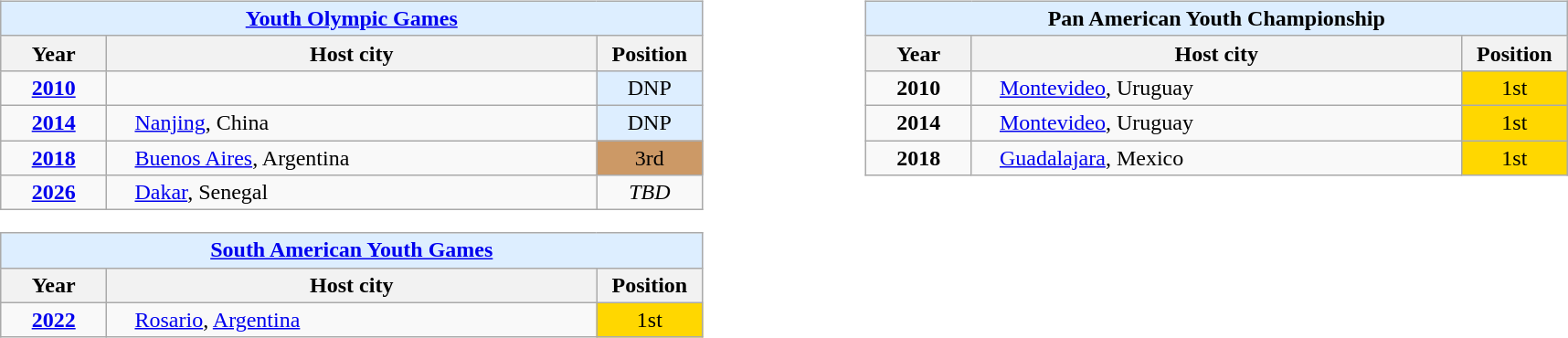<table width="100%">
<tr>
<td width="50%" valign="top" align="center"><br><table class="wikitable" style="text-align: center;">
<tr>
<th colspan=3 style="background-color: #ddeeff;"><a href='#'>Youth Olympic Games</a></th>
</tr>
<tr>
<th style="width: 70px;">Year</th>
<th style="width: 350px;">Host city</th>
<th style="width: 70px;">Position</th>
</tr>
<tr>
<td><strong><a href='#'>2010</a></strong></td>
<td style="text-align: left; padding-left: 20px;"></td>
<td style="background-color: #ddeeff">DNP</td>
</tr>
<tr>
<td><strong><a href='#'>2014</a></strong></td>
<td style="text-align: left; padding-left: 20px;"> <a href='#'>Nanjing</a>, China</td>
<td style="background-color:#ddeeff">DNP</td>
</tr>
<tr>
<td><strong><a href='#'>2018</a></strong></td>
<td style="text-align: left; padding-left: 20px;"> <a href='#'>Buenos Aires</a>, Argentina</td>
<td style="background-color:#cc9966">3rd</td>
</tr>
<tr>
<td><strong><a href='#'>2026</a></strong></td>
<td style="text-align: left; padding-left: 20px;"> <a href='#'>Dakar</a>, Senegal</td>
<td><em>TBD</em></td>
</tr>
</table>
<table class="wikitable" style="text-align: center;">
<tr>
<th colspan=3 style="background-color: #ddeeff;"><a href='#'>South American Youth Games</a></th>
</tr>
<tr>
<th style="width: 70px;">Year</th>
<th style="width: 350px;">Host city</th>
<th style="width: 70px;">Position</th>
</tr>
<tr>
<td><strong><a href='#'>2022</a></strong></td>
<td style="text-align: left; padding-left: 20px;"> <a href='#'>Rosario</a>, <a href='#'>Argentina</a></td>
<td style="background-color: gold">1st</td>
</tr>
</table>
</td>
<td width="50%" valign="top" align="center"><br><table class="wikitable" style="text-align: center;">
<tr>
<th colspan=3 style="background-color: #ddeeff;">Pan American Youth Championship</th>
</tr>
<tr>
<th style="width: 70px;">Year</th>
<th style="width: 350px;">Host city</th>
<th style="width: 70px;">Position</th>
</tr>
<tr>
<td><strong>2010</strong></td>
<td style="text-align: left; padding-left: 20px;"> <a href='#'>Montevideo</a>, Uruguay</td>
<td style="background-color: gold">1st</td>
</tr>
<tr>
<td><strong>2014</strong></td>
<td style="text-align: left; padding-left: 20px;"> <a href='#'>Montevideo</a>, Uruguay</td>
<td style="background-color: gold">1st</td>
</tr>
<tr>
<td><strong>2018</strong></td>
<td style="text-align: left; padding-left: 20px;"> <a href='#'>Guadalajara</a>, Mexico</td>
<td style="background-color: gold">1st</td>
</tr>
</table>
</td>
</tr>
</table>
